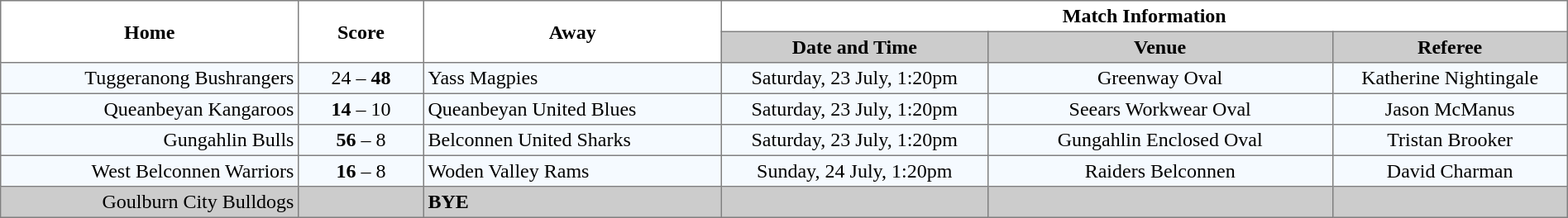<table border="1" cellpadding="3" cellspacing="0" width="100%" style="border-collapse:collapse;  text-align:center;">
<tr>
<th rowspan="2" width="19%">Home</th>
<th rowspan="2" width="8%">Score</th>
<th rowspan="2" width="19%">Away</th>
<th colspan="3">Match Information</th>
</tr>
<tr style="background:#CCCCCC">
<th width="17%">Date and Time</th>
<th width="22%">Venue</th>
<th width="50%">Referee</th>
</tr>
<tr style="text-align:center; background:#f5faff;">
<td align="right">Tuggeranong Bushrangers </td>
<td>24 – <strong>48</strong></td>
<td align="left"> Yass Magpies</td>
<td>Saturday, 23 July, 1:20pm</td>
<td>Greenway Oval</td>
<td>Katherine Nightingale</td>
</tr>
<tr style="text-align:center; background:#f5faff;">
<td align="right">Queanbeyan Kangaroos </td>
<td><strong>14</strong> – 10</td>
<td align="left"> Queanbeyan United Blues</td>
<td>Saturday, 23 July, 1:20pm</td>
<td>Seears Workwear Oval</td>
<td>Jason McManus</td>
</tr>
<tr style="text-align:center; background:#f5faff;">
<td align="right">Gungahlin Bulls </td>
<td><strong>56</strong> – 8</td>
<td align="left"> Belconnen United Sharks</td>
<td>Saturday, 23 July, 1:20pm</td>
<td>Gungahlin Enclosed Oval</td>
<td>Tristan Brooker</td>
</tr>
<tr style="text-align:center; background:#f5faff;">
<td align="right">West Belconnen Warriors </td>
<td><strong>16</strong> – 8</td>
<td align="left"> Woden Valley Rams</td>
<td>Sunday, 24 July, 1:20pm</td>
<td>Raiders Belconnen</td>
<td>David Charman</td>
</tr>
<tr style="text-align:center; background:#CCCCCC;">
<td align="right">Goulburn City Bulldogs </td>
<td></td>
<td align="left"><strong>BYE</strong></td>
<td></td>
<td></td>
<td></td>
</tr>
</table>
